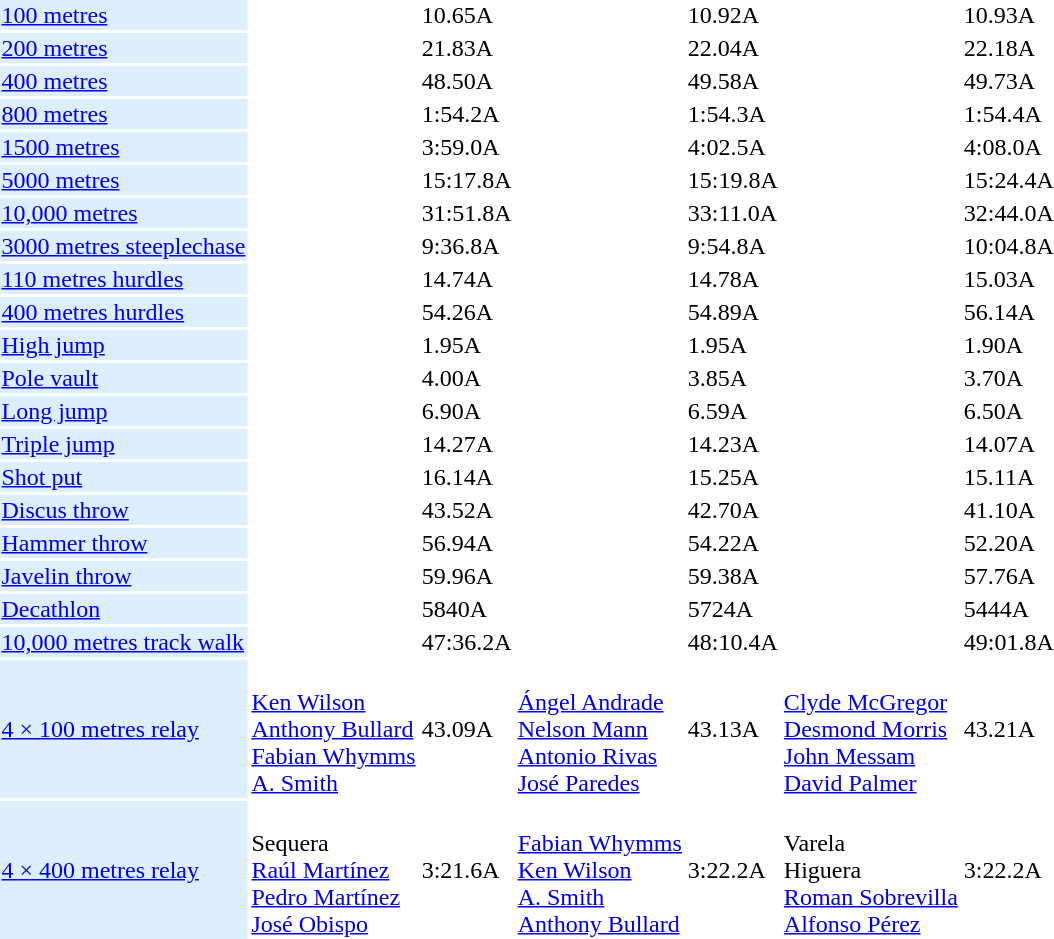<table>
<tr>
<td bgcolor = DDEEFF><a href='#'>100 metres</a></td>
<td></td>
<td>10.65A</td>
<td></td>
<td>10.92A</td>
<td></td>
<td>10.93A</td>
</tr>
<tr>
<td bgcolor = DDEEFF><a href='#'>200 metres</a></td>
<td></td>
<td>21.83A</td>
<td></td>
<td>22.04A</td>
<td></td>
<td>22.18A</td>
</tr>
<tr>
<td bgcolor = DDEEFF><a href='#'>400 metres</a></td>
<td></td>
<td>48.50A</td>
<td></td>
<td>49.58A</td>
<td></td>
<td>49.73A</td>
</tr>
<tr>
<td bgcolor = DDEEFF><a href='#'>800 metres</a></td>
<td></td>
<td>1:54.2A</td>
<td></td>
<td>1:54.3A</td>
<td></td>
<td>1:54.4A</td>
</tr>
<tr>
<td bgcolor = DDEEFF><a href='#'>1500 metres</a></td>
<td></td>
<td>3:59.0A</td>
<td></td>
<td>4:02.5A</td>
<td></td>
<td>4:08.0A</td>
</tr>
<tr>
<td bgcolor = DDEEFF><a href='#'>5000 metres</a></td>
<td></td>
<td>15:17.8A</td>
<td></td>
<td>15:19.8A</td>
<td></td>
<td>15:24.4A</td>
</tr>
<tr>
<td bgcolor = DDEEFF><a href='#'>10,000 metres</a></td>
<td></td>
<td>31:51.8A</td>
<td></td>
<td>33:11.0A</td>
<td></td>
<td>32:44.0A</td>
</tr>
<tr>
<td bgcolor = DDEEFF><a href='#'>3000 metres steeplechase</a></td>
<td></td>
<td>9:36.8A</td>
<td></td>
<td>9:54.8A</td>
<td></td>
<td>10:04.8A</td>
</tr>
<tr>
<td bgcolor = DDEEFF><a href='#'>110 metres hurdles</a></td>
<td></td>
<td>14.74A</td>
<td></td>
<td>14.78A</td>
<td></td>
<td>15.03A</td>
</tr>
<tr>
<td bgcolor = DDEEFF><a href='#'>400 metres hurdles</a></td>
<td></td>
<td>54.26A</td>
<td></td>
<td>54.89A</td>
<td></td>
<td>56.14A</td>
</tr>
<tr>
<td bgcolor = DDEEFF><a href='#'>High jump</a></td>
<td></td>
<td>1.95A</td>
<td></td>
<td>1.95A</td>
<td></td>
<td>1.90A</td>
</tr>
<tr>
<td bgcolor = DDEEFF><a href='#'>Pole vault</a></td>
<td></td>
<td>4.00A</td>
<td></td>
<td>3.85A</td>
<td></td>
<td>3.70A</td>
</tr>
<tr>
<td bgcolor = DDEEFF><a href='#'>Long jump</a></td>
<td></td>
<td>6.90A</td>
<td></td>
<td>6.59A</td>
<td></td>
<td>6.50A</td>
</tr>
<tr>
<td bgcolor = DDEEFF><a href='#'>Triple jump</a></td>
<td></td>
<td>14.27A</td>
<td></td>
<td>14.23A</td>
<td></td>
<td>14.07A</td>
</tr>
<tr>
<td bgcolor = DDEEFF><a href='#'>Shot put</a></td>
<td></td>
<td>16.14A</td>
<td></td>
<td>15.25A</td>
<td></td>
<td>15.11A</td>
</tr>
<tr>
<td bgcolor = DDEEFF><a href='#'>Discus throw</a></td>
<td></td>
<td>43.52A</td>
<td></td>
<td>42.70A</td>
<td></td>
<td>41.10A</td>
</tr>
<tr>
<td bgcolor = DDEEFF><a href='#'>Hammer throw</a></td>
<td></td>
<td>56.94A</td>
<td></td>
<td>54.22A</td>
<td></td>
<td>52.20A</td>
</tr>
<tr>
<td bgcolor = DDEEFF><a href='#'>Javelin throw</a></td>
<td></td>
<td>59.96A</td>
<td></td>
<td>59.38A</td>
<td></td>
<td>57.76A</td>
</tr>
<tr>
<td bgcolor = DDEEFF><a href='#'>Decathlon</a></td>
<td></td>
<td>5840A</td>
<td></td>
<td>5724A</td>
<td></td>
<td>5444A</td>
</tr>
<tr>
<td bgcolor = DDEEFF><a href='#'>10,000 metres track walk</a></td>
<td></td>
<td>47:36.2A</td>
<td></td>
<td>48:10.4A</td>
<td></td>
<td>49:01.8A</td>
</tr>
<tr>
<td bgcolor = DDEEFF><a href='#'>4 × 100 metres relay</a></td>
<td> <br> <a href='#'>Ken Wilson</a> <br> <a href='#'>Anthony Bullard</a> <br> <a href='#'>Fabian Whymms</a> <br> <a href='#'>A. Smith</a></td>
<td>43.09A</td>
<td> <br> <a href='#'>Ángel Andrade</a> <br> <a href='#'>Nelson Mann</a> <br> <a href='#'>Antonio Rivas</a> <br> <a href='#'>José Paredes</a></td>
<td>43.13A</td>
<td> <br> <a href='#'>Clyde McGregor</a> <br> <a href='#'>Desmond Morris</a> <br> <a href='#'>John Messam</a> <br> <a href='#'>David Palmer</a></td>
<td>43.21A</td>
</tr>
<tr>
<td bgcolor = DDEEFF><a href='#'>4 × 400 metres relay</a></td>
<td> <br> Sequera <br> <a href='#'>Raúl Martínez</a> <br> <a href='#'>Pedro Martínez</a> <br> <a href='#'>José Obispo</a></td>
<td>3:21.6A</td>
<td> <br> <a href='#'>Fabian Whymms</a> <br> <a href='#'>Ken Wilson</a> <br> <a href='#'>A. Smith</a> <br> <a href='#'>Anthony Bullard</a></td>
<td>3:22.2A</td>
<td> <br> Varela <br> Higuera <br> <a href='#'>Roman Sobrevilla</a> <br> <a href='#'>Alfonso Pérez</a></td>
<td>3:22.2A</td>
</tr>
</table>
